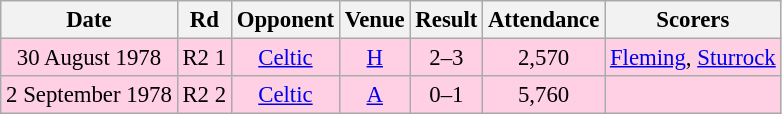<table class="wikitable sortable" style="font-size:95%; text-align:center">
<tr>
<th>Date</th>
<th>Rd</th>
<th>Opponent</th>
<th>Venue</th>
<th>Result</th>
<th>Attendance</th>
<th>Scorers</th>
</tr>
<tr bgcolor = "#ffd0e3">
<td>30 August 1978</td>
<td>R2 1</td>
<td><a href='#'>Celtic</a></td>
<td><a href='#'>H</a></td>
<td>2–3</td>
<td>2,570</td>
<td><a href='#'>Fleming</a>, <a href='#'>Sturrock</a></td>
</tr>
<tr bgcolor = "#ffd0e3">
<td>2 September 1978</td>
<td>R2 2</td>
<td><a href='#'>Celtic</a></td>
<td><a href='#'>A</a></td>
<td>0–1</td>
<td>5,760</td>
<td></td>
</tr>
</table>
